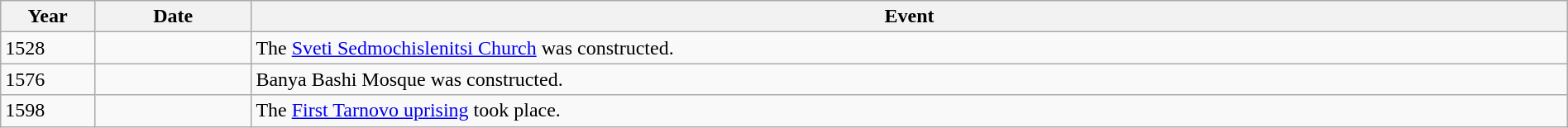<table class="wikitable" width="100%">
<tr>
<th style="width:6%">Year</th>
<th style="width:10%">Date</th>
<th>Event</th>
</tr>
<tr>
<td>1528</td>
<td></td>
<td>The <a href='#'>Sveti Sedmochislenitsi Church</a> was constructed.</td>
</tr>
<tr>
<td>1576</td>
<td></td>
<td>Banya Bashi Mosque was constructed.</td>
</tr>
<tr>
<td>1598</td>
<td></td>
<td>The <a href='#'>First Tarnovo uprising</a> took place.</td>
</tr>
</table>
